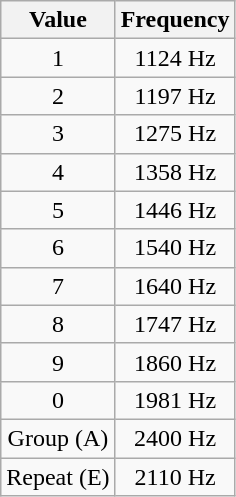<table class="wikitable">
<tr>
<th align=center>Value</th>
<th align=center>Frequency</th>
</tr>
<tr>
<td align=center>1</td>
<td align=center>1124 Hz</td>
</tr>
<tr>
<td align=center>2</td>
<td align=center>1197 Hz</td>
</tr>
<tr>
<td align=center>3</td>
<td align=center>1275 Hz</td>
</tr>
<tr>
<td align=center>4</td>
<td align=center>1358 Hz</td>
</tr>
<tr>
<td align=center>5</td>
<td align=center>1446 Hz</td>
</tr>
<tr>
<td align=center>6</td>
<td align=center>1540 Hz</td>
</tr>
<tr z>
<td align=center>7</td>
<td align=center>1640 Hz</td>
</tr>
<tr>
<td align=center>8</td>
<td align=center>1747 Hz</td>
</tr>
<tr>
<td align=center>9</td>
<td align=center>1860 Hz</td>
</tr>
<tr>
<td align=center>0</td>
<td align=center>1981 Hz</td>
</tr>
<tr>
<td align=center>Group (A)</td>
<td align=center>2400 Hz</td>
</tr>
<tr>
<td align=center>Repeat (E)</td>
<td align=center>2110 Hz</td>
</tr>
</table>
